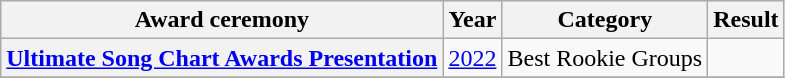<table class="wikitable plainrowheaders">
<tr>
<th scope="col">Award ceremony</th>
<th scope="col">Year</th>
<th scope="col">Category</th>
<th scope="col">Result</th>
</tr>
<tr>
<th scope="row"><a href='#'>Ultimate Song Chart Awards Presentation</a></th>
<td><a href='#'>2022</a></td>
<td>Best Rookie Groups</td>
<td></td>
</tr>
<tr>
</tr>
</table>
